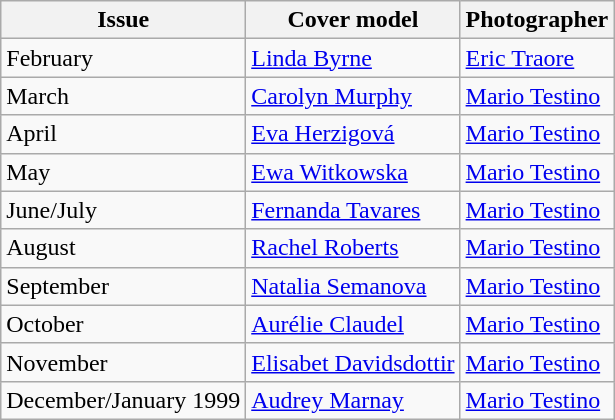<table class="sortable wikitable">
<tr>
<th>Issue</th>
<th>Cover model</th>
<th>Photographer</th>
</tr>
<tr>
<td>February</td>
<td><a href='#'>Linda Byrne</a></td>
<td><a href='#'>Eric Traore</a></td>
</tr>
<tr>
<td>March</td>
<td><a href='#'>Carolyn Murphy</a></td>
<td><a href='#'>Mario Testino</a></td>
</tr>
<tr>
<td>April</td>
<td><a href='#'>Eva Herzigová</a></td>
<td><a href='#'>Mario Testino</a></td>
</tr>
<tr>
<td>May</td>
<td><a href='#'>Ewa Witkowska</a></td>
<td><a href='#'>Mario Testino</a></td>
</tr>
<tr>
<td>June/July</td>
<td><a href='#'>Fernanda Tavares</a></td>
<td><a href='#'>Mario Testino</a></td>
</tr>
<tr>
<td>August</td>
<td><a href='#'>Rachel Roberts</a></td>
<td><a href='#'>Mario Testino</a></td>
</tr>
<tr>
<td>September</td>
<td><a href='#'>Natalia Semanova</a></td>
<td><a href='#'>Mario Testino</a></td>
</tr>
<tr>
<td>October</td>
<td><a href='#'>Aurélie Claudel</a></td>
<td><a href='#'>Mario Testino</a></td>
</tr>
<tr>
<td>November</td>
<td><a href='#'>Elisabet Davidsdottir</a></td>
<td><a href='#'>Mario Testino</a></td>
</tr>
<tr>
<td>December/January 1999</td>
<td><a href='#'>Audrey Marnay</a></td>
<td><a href='#'>Mario Testino</a></td>
</tr>
</table>
